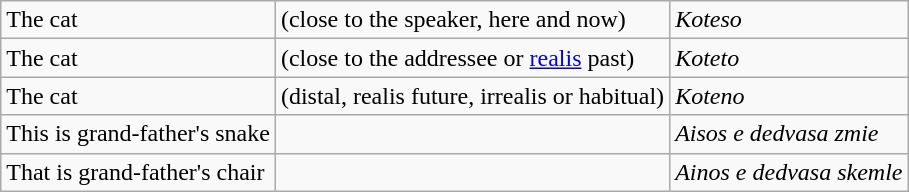<table class=wikitable>
<tr>
<td>The cat</td>
<td>(close to the speaker, here and now)</td>
<td><em>Koteso</em></td>
</tr>
<tr>
<td>The cat</td>
<td>(close to the addressee or <a href='#'>realis</a> past)</td>
<td><em>Koteto</em></td>
</tr>
<tr>
<td>The cat</td>
<td>(distal, realis future, irrealis or habitual)</td>
<td><em>Koteno</em></td>
</tr>
<tr>
<td>This is grand-father's snake</td>
<td></td>
<td><em>Aisos e dedvasa zmie</em></td>
</tr>
<tr>
<td>That is grand-father's chair</td>
<td></td>
<td><em>Ainos e dedvasa skemle</em></td>
</tr>
</table>
